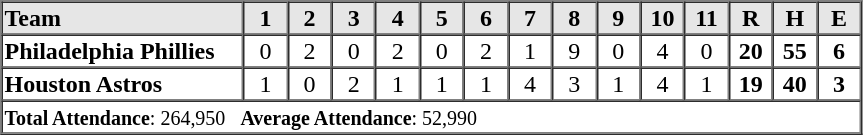<table border="1" cellspacing="0"  style="width:575px; margin-left:3em;">
<tr style="text-align:center; background:#e6e6e6;">
<th style="text-align:left; width:155px;">Team</th>
<th width=25>1</th>
<th width=25>2</th>
<th width=25>3</th>
<th width=25>4</th>
<th width=25>5</th>
<th width=25>6</th>
<th width=25>7</th>
<th width=25>8</th>
<th width=25>9</th>
<th width=25>10</th>
<th width=25>11</th>
<th width=25>R</th>
<th width=25>H</th>
<th width=25>E</th>
</tr>
<tr style="text-align:center;">
<td align=left><strong>Philadelphia Phillies</strong></td>
<td>0</td>
<td>2</td>
<td>0</td>
<td>2</td>
<td>0</td>
<td>2</td>
<td>1</td>
<td>9</td>
<td>0</td>
<td>4</td>
<td>0</td>
<td><strong>20</strong></td>
<td><strong>55</strong></td>
<td><strong>6</strong></td>
</tr>
<tr style="text-align:center;">
<td align=left><strong>Houston Astros</strong></td>
<td>1</td>
<td>0</td>
<td>2</td>
<td>1</td>
<td>1</td>
<td>1</td>
<td>4</td>
<td>3</td>
<td>1</td>
<td>4</td>
<td>1</td>
<td><strong>19</strong></td>
<td><strong>40</strong></td>
<td><strong>3</strong></td>
</tr>
<tr style="text-align:left;">
<td colspan=16><small><strong>Total Attendance</strong>: 264,950   <strong>Average Attendance</strong>: 52,990</small></td>
</tr>
</table>
